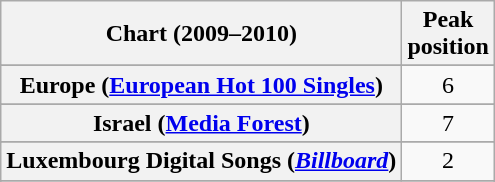<table class="wikitable sortable plainrowheaders" style="text-align:center">
<tr>
<th>Chart (2009–2010)</th>
<th>Peak<br>position</th>
</tr>
<tr>
</tr>
<tr>
</tr>
<tr>
</tr>
<tr>
</tr>
<tr>
</tr>
<tr>
<th scope="row">Europe (<a href='#'>European Hot 100 Singles</a>)</th>
<td>6</td>
</tr>
<tr>
</tr>
<tr>
</tr>
<tr>
</tr>
<tr>
<th scope="row">Israel (<a href='#'>Media Forest</a>)</th>
<td>7</td>
</tr>
<tr>
</tr>
<tr>
<th scope="row">Luxembourg Digital Songs (<em><a href='#'>Billboard</a></em>)</th>
<td>2</td>
</tr>
<tr>
</tr>
<tr>
</tr>
<tr>
</tr>
<tr>
</tr>
<tr>
</tr>
<tr>
</tr>
</table>
